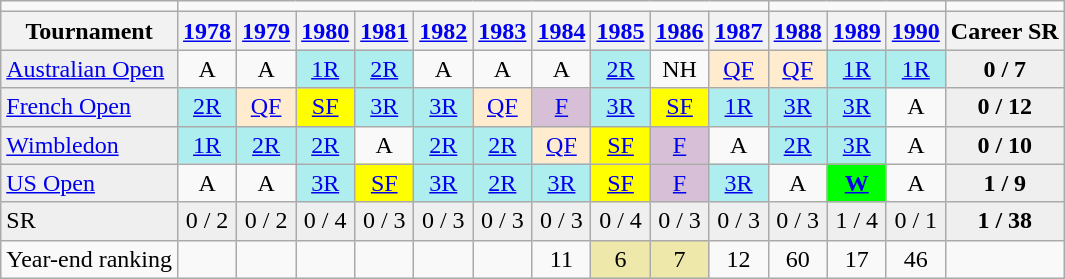<table class="wikitable">
<tr>
<td></td>
<td colspan="10"></td>
<td colspan="3"></td>
<td></td>
</tr>
<tr bgcolor="#efefef">
<th>Tournament</th>
<th><a href='#'>1978</a></th>
<th><a href='#'>1979</a></th>
<th><a href='#'>1980</a></th>
<th><a href='#'>1981</a></th>
<th><a href='#'>1982</a></th>
<th><a href='#'>1983</a></th>
<th><a href='#'>1984</a></th>
<th><a href='#'>1985</a></th>
<th><a href='#'>1986</a></th>
<th><a href='#'>1987</a></th>
<th><a href='#'>1988</a></th>
<th><a href='#'>1989</a></th>
<th><a href='#'>1990</a></th>
<th>Career SR</th>
</tr>
<tr>
<td style="background:#EFEFEF;"><a href='#'>Australian Open</a></td>
<td align="center">A</td>
<td align="center">A</td>
<td align="center" style="background:#afeeee;"><a href='#'>1R</a></td>
<td align="center" style="background:#afeeee;"><a href='#'>2R</a></td>
<td align="center">A</td>
<td align="center">A</td>
<td align="center">A</td>
<td align="center" style="background:#afeeee;"><a href='#'>2R</a></td>
<td align="center">NH</td>
<td align="center" style="background:#ffebcd;"><a href='#'>QF</a></td>
<td align="center" style="background:#ffebcd;"><a href='#'>QF</a></td>
<td align="center" style="background:#afeeee;"><a href='#'>1R</a></td>
<td align="center" style="background:#afeeee;"><a href='#'>1R</a></td>
<td align="center" style="background:#EFEFEF;"><strong>0 / 7</strong></td>
</tr>
<tr>
<td style="background:#EFEFEF;"><a href='#'>French Open</a></td>
<td align="center" style="background:#afeeee;"><a href='#'>2R</a></td>
<td align="center" style="background:#ffebcd;"><a href='#'>QF</a></td>
<td align="center" style="background:yellow;"><a href='#'>SF</a></td>
<td align="center" style="background:#afeeee;"><a href='#'>3R</a></td>
<td align="center" style="background:#afeeee;"><a href='#'>3R</a></td>
<td align="center" style="background:#ffebcd;"><a href='#'>QF</a></td>
<td align="center" style="background:#D8BFD8;"><a href='#'>F</a></td>
<td align="center" style="background:#afeeee;"><a href='#'>3R</a></td>
<td align="center" style="background:yellow;"><a href='#'>SF</a></td>
<td align="center" style="background:#afeeee;"><a href='#'>1R</a></td>
<td align="center" style="background:#afeeee;"><a href='#'>3R</a></td>
<td align="center" style="background:#afeeee;"><a href='#'>3R</a></td>
<td align="center">A</td>
<td align="center" style="background:#EFEFEF;"><strong>0 / 12</strong></td>
</tr>
<tr>
<td style="background:#EFEFEF;"><a href='#'>Wimbledon</a></td>
<td align="center" style="background:#afeeee;"><a href='#'>1R</a></td>
<td align="center" style="background:#afeeee;"><a href='#'>2R</a></td>
<td align="center" style="background:#afeeee;"><a href='#'>2R</a></td>
<td align="center">A</td>
<td align="center" style="background:#afeeee;"><a href='#'>2R</a></td>
<td align="center" style="background:#afeeee;"><a href='#'>2R</a></td>
<td align="center" style="background:#ffebcd;"><a href='#'>QF</a></td>
<td align="center" style="background:yellow;"><a href='#'>SF</a></td>
<td align="center" style="background:#D8BFD8;"><a href='#'>F</a></td>
<td align="center">A</td>
<td align="center" style="background:#afeeee;"><a href='#'>2R</a></td>
<td align="center" style="background:#afeeee;"><a href='#'>3R</a></td>
<td align="center">A</td>
<td align="center" style="background:#EFEFEF;"><strong>0 / 10</strong></td>
</tr>
<tr>
<td style="background:#EFEFEF;"><a href='#'>US Open</a></td>
<td align="center">A</td>
<td align="center">A</td>
<td align="center" style="background:#afeeee;"><a href='#'>3R</a></td>
<td align="center" style="background:yellow;"><a href='#'>SF</a></td>
<td align="center" style="background:#afeeee;"><a href='#'>3R</a></td>
<td align="center" style="background:#afeeee;"><a href='#'>2R</a></td>
<td align="center" style="background:#afeeee;"><a href='#'>3R</a></td>
<td align="center" style="background:yellow;"><a href='#'>SF</a></td>
<td align="center" style="background:#D8BFD8;"><a href='#'>F</a></td>
<td align="center" style="background:#afeeee;"><a href='#'>3R</a></td>
<td align="center">A</td>
<td align="center" style="background:#00ff00;"><a href='#'><strong>W</strong></a></td>
<td align="center">A</td>
<td align="center" style="background:#EFEFEF;"><strong>1 / 9</strong></td>
</tr>
<tr>
<td style="background:#EFEFEF;">SR</td>
<td align="center" style="background:#EFEFEF;">0 / 2</td>
<td align="center" style="background:#EFEFEF;">0 / 2</td>
<td align="center" style="background:#EFEFEF;">0 / 4</td>
<td align="center" style="background:#EFEFEF;">0 / 3</td>
<td align="center" style="background:#EFEFEF;">0 / 3</td>
<td align="center" style="background:#EFEFEF;">0 / 3</td>
<td align="center" style="background:#EFEFEF;">0 / 3</td>
<td align="center" style="background:#EFEFEF;">0 / 4</td>
<td align="center" style="background:#EFEFEF;">0 / 3</td>
<td align="center" style="background:#EFEFEF;">0 / 3</td>
<td align="center" style="background:#EFEFEF;">0 / 3</td>
<td align="center" style="background:#EFEFEF;">1 / 4</td>
<td align="center" style="background:#EFEFEF;">0 / 1</td>
<td align="center" style="background:#EFEFEF;"><strong>1 / 38</strong></td>
</tr>
<tr>
<td align=left>Year-end ranking</td>
<td></td>
<td></td>
<td></td>
<td></td>
<td></td>
<td></td>
<td align="center">11</td>
<td align="center" bgcolor=EEE8AA>6</td>
<td align="center" bgcolor=EEE8AA>7</td>
<td align="center">12</td>
<td align="center">60</td>
<td align="center">17</td>
<td align="center">46</td>
</tr>
</table>
